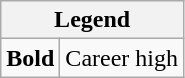<table class="wikitable mw-collapsible mw-collapsed">
<tr>
<th colspan="2">Legend</th>
</tr>
<tr>
<td><strong>Bold</strong></td>
<td>Career high</td>
</tr>
</table>
